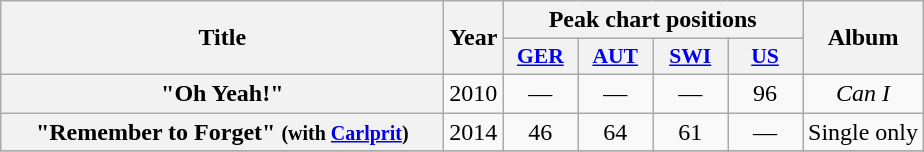<table class="wikitable plainrowheaders" style="text-align:center;">
<tr>
<th scope="col" rowspan="2" style="width:18em;">Title</th>
<th scope="col" rowspan="2">Year</th>
<th scope="col" colspan="4">Peak chart positions</th>
<th scope="col" rowspan="2">Album</th>
</tr>
<tr>
<th style="width:3em;font-size:90%;"><a href='#'>GER</a><br></th>
<th style="width:3em;font-size:90%;"><a href='#'>AUT</a><br></th>
<th style="width:3em;font-size:90%;"><a href='#'>SWI</a><br></th>
<th style="width:3em;font-size:90%;"><a href='#'>US</a><br></th>
</tr>
<tr>
<th scope="row">"Oh Yeah!"</th>
<td>2010</td>
<td>—</td>
<td>—</td>
<td>—</td>
<td>96</td>
<td><em>Can I</em></td>
</tr>
<tr>
<th scope="row">"Remember to Forget" <small>(with <a href='#'>Carlprit</a>)</small></th>
<td>2014</td>
<td>46</td>
<td>64</td>
<td>61</td>
<td>—</td>
<td>Single only</td>
</tr>
<tr>
</tr>
</table>
